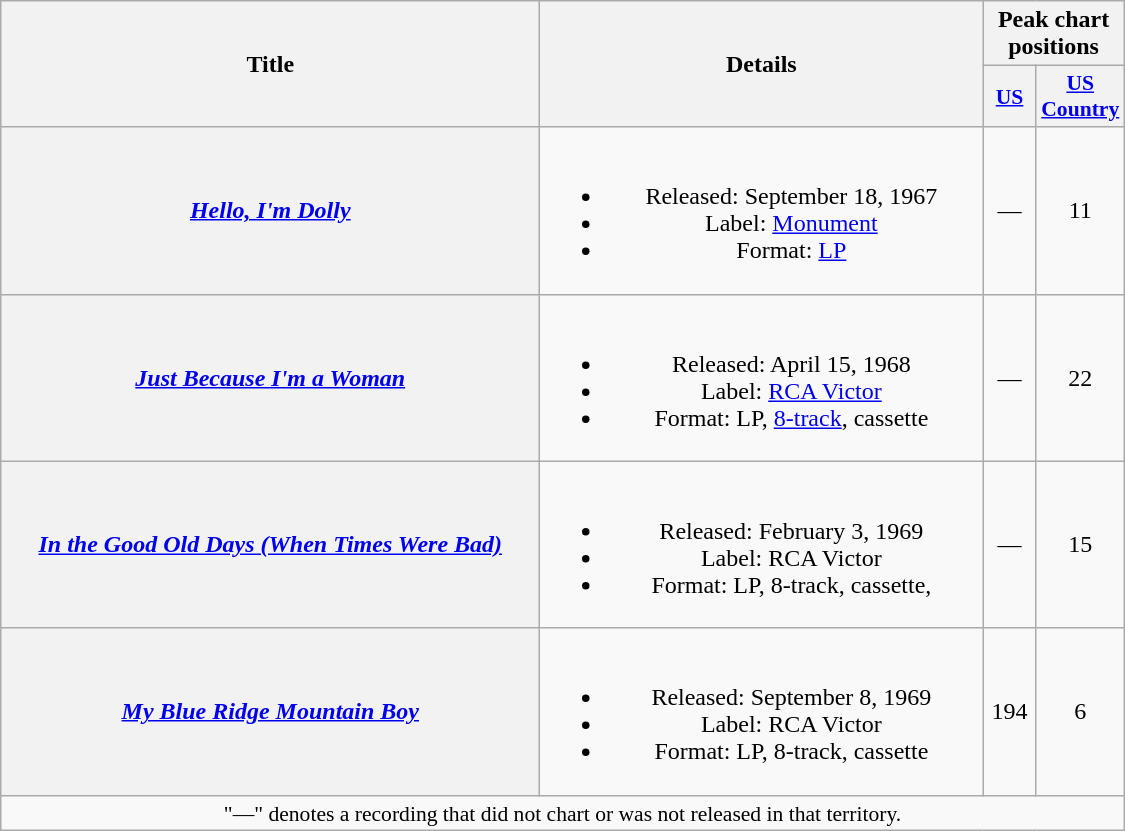<table class="wikitable plainrowheaders" style="text-align:center;">
<tr>
<th rowspan="2" style="width:22em;">Title</th>
<th rowspan="2" style="width:18em;">Details</th>
<th colspan="2">Peak chart<br>positions</th>
</tr>
<tr>
<th scope="col" style="width:2em;font-size:90%;"><a href='#'>US</a><br></th>
<th scope="col" style="width:2em;font-size:90%;"><a href='#'>US<br>Country</a><br></th>
</tr>
<tr>
<th scope="row"><em><a href='#'>Hello, I'm Dolly</a></em></th>
<td><br><ul><li>Released: September 18, 1967</li><li>Label: <a href='#'>Monument</a></li><li>Format: <a href='#'>LP</a></li></ul></td>
<td>—</td>
<td>11</td>
</tr>
<tr>
<th scope="row"><em><a href='#'>Just Because I'm a Woman</a></em></th>
<td><br><ul><li>Released: April 15, 1968</li><li>Label: <a href='#'>RCA Victor</a></li><li>Format: LP, <a href='#'>8-track</a>, cassette </li></ul></td>
<td>—</td>
<td>22</td>
</tr>
<tr>
<th scope="row"><em><a href='#'>In the Good Old Days (When Times Were Bad)</a></em></th>
<td><br><ul><li>Released: February 3, 1969</li><li>Label: RCA Victor</li><li>Format: LP, 8-track, cassette,</li></ul></td>
<td>—</td>
<td>15</td>
</tr>
<tr>
<th scope="row"><em><a href='#'>My Blue Ridge Mountain Boy</a></em></th>
<td><br><ul><li>Released: September 8, 1969</li><li>Label: RCA Victor</li><li>Format: LP, 8-track, cassette</li></ul></td>
<td>194</td>
<td>6</td>
</tr>
<tr>
<td colspan="4" style="font-size:90%">"—" denotes a recording that did not chart or was not released in that territory.</td>
</tr>
</table>
